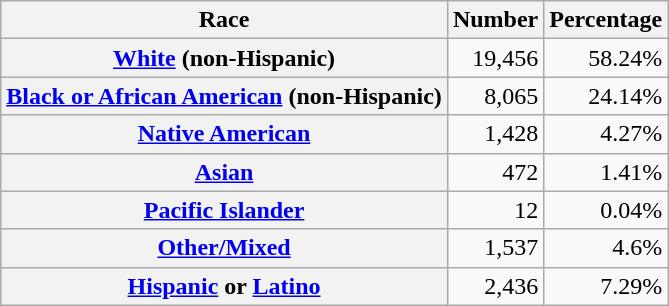<table class="wikitable" style="text-align:right">
<tr>
<th scope="col">Race</th>
<th scope="col">Number</th>
<th scope="col">Percentage</th>
</tr>
<tr>
<th scope="row"><a href='#'>White</a> (non-Hispanic)</th>
<td>19,456</td>
<td>58.24%</td>
</tr>
<tr>
<th scope="row"><a href='#'>Black or African American</a> (non-Hispanic)</th>
<td>8,065</td>
<td>24.14%</td>
</tr>
<tr>
<th scope="row"><a href='#'>Native American</a></th>
<td>1,428</td>
<td>4.27%</td>
</tr>
<tr>
<th scope="row"><a href='#'>Asian</a></th>
<td>472</td>
<td>1.41%</td>
</tr>
<tr>
<th scope="row"><a href='#'>Pacific Islander</a></th>
<td>12</td>
<td>0.04%</td>
</tr>
<tr>
<th scope="row"><a href='#'>Other/Mixed</a></th>
<td>1,537</td>
<td>4.6%</td>
</tr>
<tr>
<th scope="row"><a href='#'>Hispanic</a> or <a href='#'>Latino</a></th>
<td>2,436</td>
<td>7.29%</td>
</tr>
</table>
